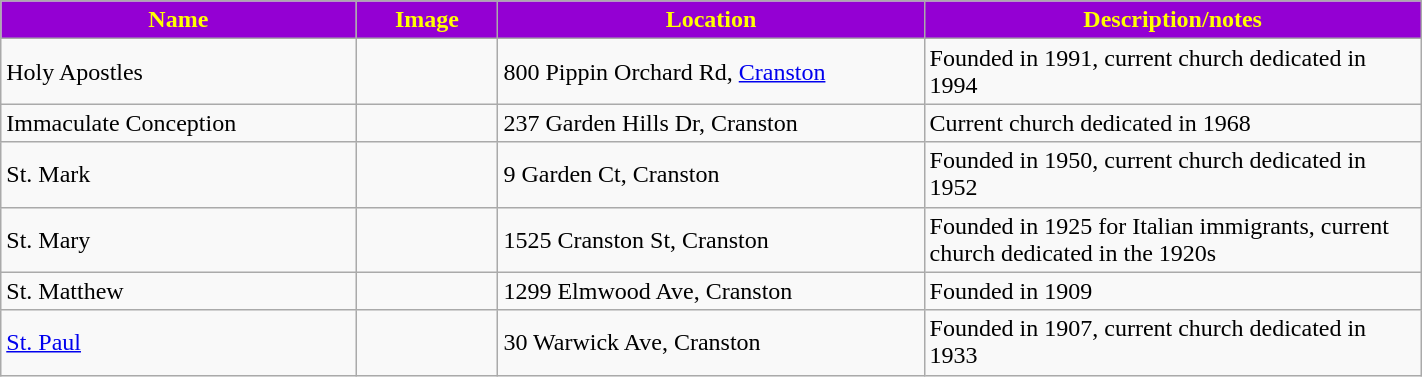<table class="wikitable sortable" style="width:75%">
<tr>
<th style="background:darkviolet; color:yellow;" width="25%"><strong>Name</strong></th>
<th style="background:darkviolet; color:yellow;" width="10%"><strong>Image</strong></th>
<th style="background:darkviolet; color:yellow;" width="30%"><strong>Location</strong></th>
<th style="background:darkviolet; color:yellow;" width="35%"><strong>Description/notes</strong></th>
</tr>
<tr>
<td>Holy Apostles</td>
<td></td>
<td>800 Pippin Orchard Rd, <a href='#'>Cranston</a></td>
<td>Founded in 1991, current church dedicated in 1994</td>
</tr>
<tr>
<td>Immaculate Conception</td>
<td></td>
<td>237 Garden Hills Dr, Cranston</td>
<td>Current church dedicated in 1968</td>
</tr>
<tr>
<td>St. Mark</td>
<td></td>
<td>9 Garden Ct, Cranston</td>
<td>Founded in 1950, current church dedicated in 1952</td>
</tr>
<tr>
<td>St. Mary</td>
<td></td>
<td>1525 Cranston St, Cranston</td>
<td>Founded in 1925 for Italian immigrants, current church dedicated in the 1920s</td>
</tr>
<tr>
<td>St. Matthew</td>
<td></td>
<td>1299 Elmwood Ave, Cranston</td>
<td>Founded in 1909</td>
</tr>
<tr>
<td><a href='#'>St. Paul</a></td>
<td></td>
<td>30 Warwick Ave, Cranston</td>
<td>Founded in 1907, current church dedicated in 1933</td>
</tr>
</table>
